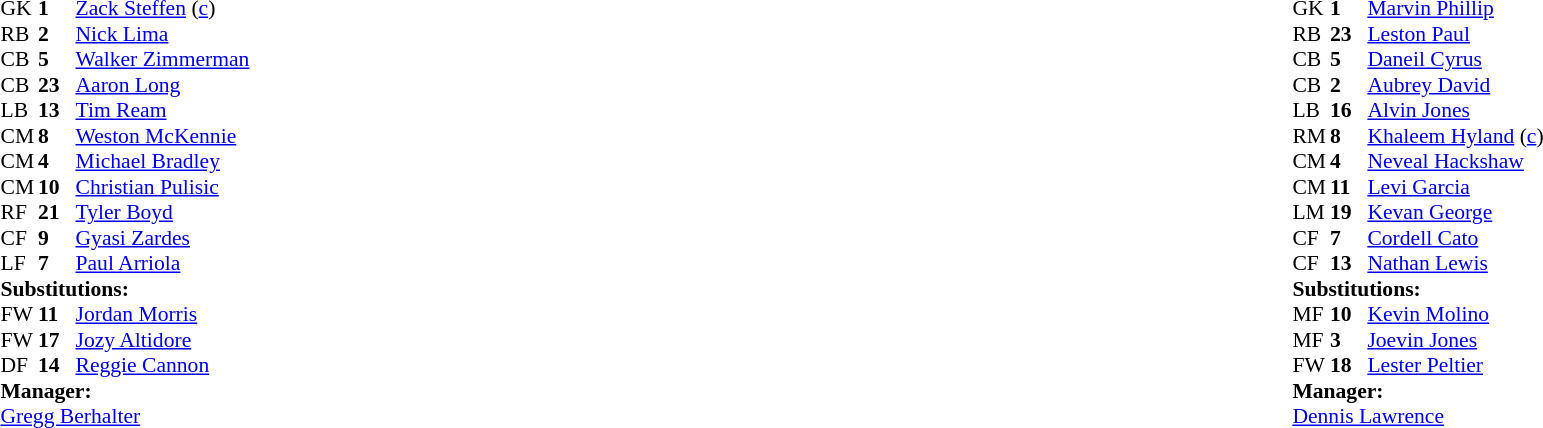<table width="100%">
<tr>
<td valign="top" width="40%"><br><table style="font-size:90%" cellspacing="0" cellpadding="0">
<tr>
<th width=25></th>
<th width=25></th>
</tr>
<tr>
<td>GK</td>
<td><strong>1</strong></td>
<td><a href='#'>Zack Steffen</a> (<a href='#'>c</a>)</td>
</tr>
<tr>
<td>RB</td>
<td><strong>2</strong></td>
<td><a href='#'>Nick Lima</a></td>
<td></td>
<td></td>
</tr>
<tr>
<td>CB</td>
<td><strong>5</strong></td>
<td><a href='#'>Walker Zimmerman</a></td>
</tr>
<tr>
<td>CB</td>
<td><strong>23</strong></td>
<td><a href='#'>Aaron Long</a></td>
</tr>
<tr>
<td>LB</td>
<td><strong>13</strong></td>
<td><a href='#'>Tim Ream</a></td>
</tr>
<tr>
<td>CM</td>
<td><strong>8</strong></td>
<td><a href='#'>Weston McKennie</a></td>
<td></td>
</tr>
<tr>
<td>CM</td>
<td><strong>4</strong></td>
<td><a href='#'>Michael Bradley</a></td>
</tr>
<tr>
<td>CM</td>
<td><strong>10</strong></td>
<td><a href='#'>Christian Pulisic</a></td>
</tr>
<tr>
<td>RF</td>
<td><strong>21</strong></td>
<td><a href='#'>Tyler Boyd</a></td>
<td></td>
<td></td>
</tr>
<tr>
<td>CF</td>
<td><strong>9</strong></td>
<td><a href='#'>Gyasi Zardes</a></td>
<td></td>
<td></td>
</tr>
<tr>
<td>LF</td>
<td><strong>7</strong></td>
<td><a href='#'>Paul Arriola</a></td>
</tr>
<tr>
<td colspan=3><strong>Substitutions:</strong></td>
</tr>
<tr>
<td>FW</td>
<td><strong>11</strong></td>
<td><a href='#'>Jordan Morris</a></td>
<td></td>
<td></td>
</tr>
<tr>
<td>FW</td>
<td><strong>17</strong></td>
<td><a href='#'>Jozy Altidore</a></td>
<td></td>
<td></td>
</tr>
<tr>
<td>DF</td>
<td><strong>14</strong></td>
<td><a href='#'>Reggie Cannon</a></td>
<td></td>
<td></td>
</tr>
<tr>
<td colspan=3><strong>Manager:</strong></td>
</tr>
<tr>
<td colspan=3><a href='#'>Gregg Berhalter</a></td>
</tr>
</table>
</td>
<td valign="top"></td>
<td valign="top" width="50%"><br><table style="font-size:90%; margin:auto" cellspacing="0" cellpadding="0">
<tr>
<th width=25></th>
<th width=25></th>
</tr>
<tr>
<td>GK</td>
<td><strong>1</strong></td>
<td><a href='#'>Marvin Phillip</a></td>
</tr>
<tr>
<td>RB</td>
<td><strong>23</strong></td>
<td><a href='#'>Leston Paul</a></td>
</tr>
<tr>
<td>CB</td>
<td><strong>5</strong></td>
<td><a href='#'>Daneil Cyrus</a></td>
<td></td>
</tr>
<tr>
<td>CB</td>
<td><strong>2</strong></td>
<td><a href='#'>Aubrey David</a></td>
</tr>
<tr>
<td>LB</td>
<td><strong>16</strong></td>
<td><a href='#'>Alvin Jones</a></td>
<td></td>
</tr>
<tr>
<td>RM</td>
<td><strong>8</strong></td>
<td><a href='#'>Khaleem Hyland</a> (<a href='#'>c</a>)</td>
<td></td>
<td></td>
</tr>
<tr>
<td>CM</td>
<td><strong>4</strong></td>
<td><a href='#'>Neveal Hackshaw</a></td>
</tr>
<tr>
<td>CM</td>
<td><strong>11</strong></td>
<td><a href='#'>Levi Garcia</a></td>
<td></td>
<td></td>
</tr>
<tr>
<td>LM</td>
<td><strong>19</strong></td>
<td><a href='#'>Kevan George</a></td>
</tr>
<tr>
<td>CF</td>
<td><strong>7</strong></td>
<td><a href='#'>Cordell Cato</a></td>
</tr>
<tr>
<td>CF</td>
<td><strong>13</strong></td>
<td><a href='#'>Nathan Lewis</a></td>
<td></td>
<td></td>
</tr>
<tr>
<td colspan=3><strong>Substitutions:</strong></td>
</tr>
<tr>
<td>MF</td>
<td><strong>10</strong></td>
<td><a href='#'>Kevin Molino</a></td>
<td></td>
<td></td>
</tr>
<tr>
<td>MF</td>
<td><strong>3</strong></td>
<td><a href='#'>Joevin Jones</a></td>
<td></td>
<td></td>
</tr>
<tr>
<td>FW</td>
<td><strong>18</strong></td>
<td><a href='#'>Lester Peltier</a></td>
<td></td>
<td></td>
</tr>
<tr>
<td colspan=3><strong>Manager:</strong></td>
</tr>
<tr>
<td colspan=3><a href='#'>Dennis Lawrence</a></td>
</tr>
</table>
</td>
</tr>
</table>
